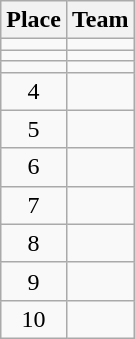<table class="wikitable">
<tr>
<th>Place</th>
<th>Team</th>
</tr>
<tr>
<td align=center></td>
<td></td>
</tr>
<tr>
<td align=center></td>
<td></td>
</tr>
<tr>
<td align=center></td>
<td></td>
</tr>
<tr>
<td align=center>4</td>
<td></td>
</tr>
<tr>
<td align=center>5</td>
<td></td>
</tr>
<tr>
<td align=center>6</td>
<td></td>
</tr>
<tr>
<td align=center>7</td>
<td></td>
</tr>
<tr>
<td align=center>8</td>
<td></td>
</tr>
<tr>
<td align=center>9</td>
<td></td>
</tr>
<tr>
<td align=center>10</td>
<td></td>
</tr>
</table>
